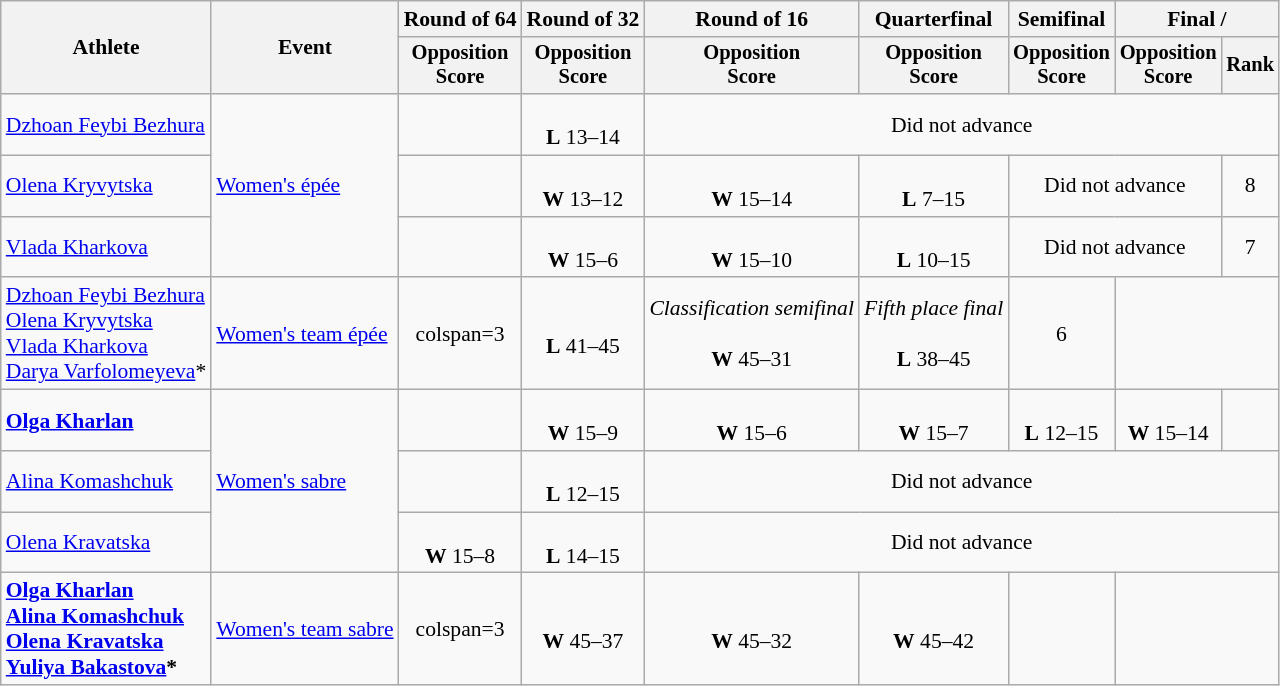<table class="wikitable" style="font-size:90%">
<tr>
<th rowspan="2">Athlete</th>
<th rowspan="2">Event</th>
<th>Round of 64</th>
<th>Round of 32</th>
<th>Round of 16</th>
<th>Quarterfinal</th>
<th>Semifinal</th>
<th colspan=2>Final / </th>
</tr>
<tr style="font-size:95%">
<th>Opposition <br> Score</th>
<th>Opposition <br> Score</th>
<th>Opposition <br> Score</th>
<th>Opposition <br> Score</th>
<th>Opposition <br> Score</th>
<th>Opposition <br> Score</th>
<th>Rank</th>
</tr>
<tr align=center>
<td align=left><a href='#'>Dzhoan Feybi Bezhura</a></td>
<td align=left rowspan=3><a href='#'>Women's épée</a></td>
<td></td>
<td><br><strong>L</strong> 13–14</td>
<td colspan=5>Did not advance</td>
</tr>
<tr align=center>
<td align=left><a href='#'>Olena Kryvytska</a></td>
<td></td>
<td><br><strong>W</strong> 13–12</td>
<td><br><strong>W</strong> 15–14</td>
<td><br><strong>L</strong> 7–15</td>
<td colspan=2>Did not advance</td>
<td>8</td>
</tr>
<tr align=center>
<td align=left><a href='#'>Vlada Kharkova</a></td>
<td></td>
<td><br><strong>W</strong> 15–6</td>
<td><br><strong>W</strong> 15–10</td>
<td><br><strong>L</strong> 10–15</td>
<td colspan=2>Did not advance</td>
<td>7</td>
</tr>
<tr align=center>
<td align=left><a href='#'>Dzhoan Feybi Bezhura</a><br><a href='#'>Olena Kryvytska</a><br><a href='#'>Vlada Kharkova</a><br><a href='#'>Darya Varfolomeyeva</a>*</td>
<td align=left><a href='#'>Women's team épée</a></td>
<td>colspan=3 </td>
<td><br><strong>L</strong> 41–45</td>
<td><em>Classification semifinal</em><br><br><strong>W</strong> 45–31</td>
<td><em>Fifth place final</em><br><br><strong>L</strong> 38–45</td>
<td>6</td>
</tr>
<tr align=center>
<td align=left><strong><a href='#'>Olga Kharlan</a></strong></td>
<td align=left rowspan=3><a href='#'>Women's sabre</a></td>
<td></td>
<td><br><strong>W</strong> 15–9</td>
<td><br><strong>W</strong> 15–6</td>
<td><br><strong>W</strong> 15–7</td>
<td><br><strong>L</strong> 12–15</td>
<td><br><strong>W</strong> 15–14</td>
<td></td>
</tr>
<tr align=center>
<td align=left><a href='#'>Alina Komashchuk</a></td>
<td></td>
<td><br><strong>L</strong> 12–15</td>
<td colspan=5>Did not advance</td>
</tr>
<tr align=center>
<td align=left><a href='#'>Olena Kravatska</a></td>
<td><br><strong>W</strong> 15–8</td>
<td><br><strong>L</strong> 14–15</td>
<td colspan=5>Did not advance</td>
</tr>
<tr align=center>
<td align=left><strong><a href='#'>Olga Kharlan</a><br><a href='#'>Alina Komashchuk</a><br><a href='#'>Olena Kravatska</a><br><a href='#'>Yuliya Bakastova</a>*</strong></td>
<td align=left><a href='#'>Women's team sabre</a></td>
<td>colspan=3 </td>
<td><br><strong>W</strong> 45–37</td>
<td><br><strong>W</strong> 45–32</td>
<td><br><strong>W</strong> 45–42</td>
<td></td>
</tr>
</table>
